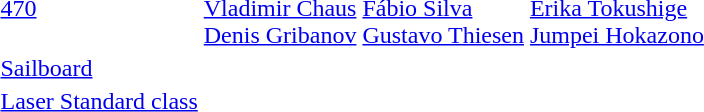<table>
<tr>
<td><a href='#'>470</a></td>
<td><br><a href='#'>Vladimir Chaus</a><br><a href='#'>Denis Gribanov</a></td>
<td><br><a href='#'>Fábio Silva</a><br><a href='#'>Gustavo Thiesen</a></td>
<td><br><a href='#'>Erika Tokushige</a><br><a href='#'>Jumpei Hokazono</a></td>
</tr>
<tr>
<td><a href='#'>Sailboard</a></td>
<td></td>
<td></td>
<td></td>
</tr>
<tr>
<td><a href='#'>Laser Standard class</a></td>
<td></td>
<td></td>
<td></td>
</tr>
</table>
